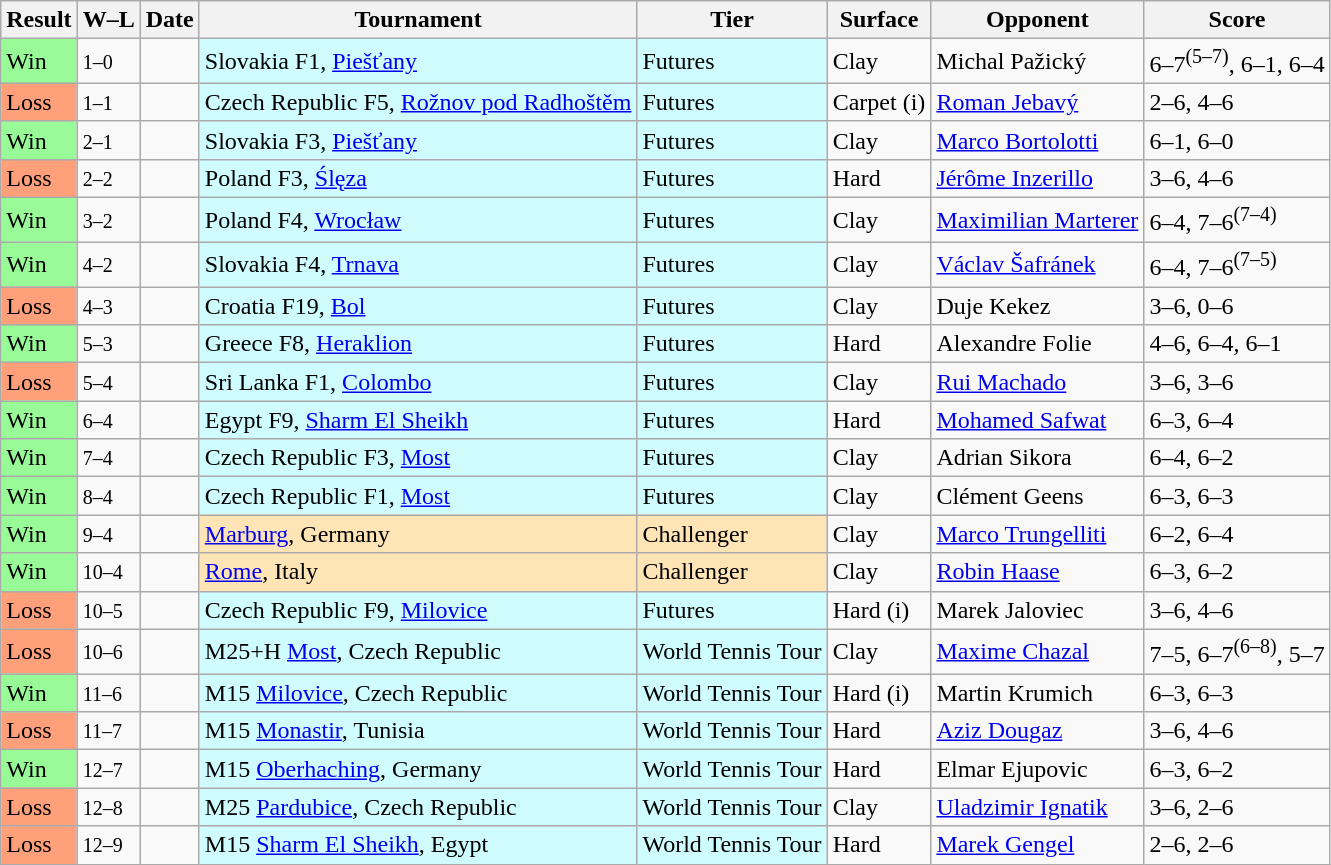<table class="sortable wikitable">
<tr>
<th>Result</th>
<th class="unsortable">W–L</th>
<th>Date</th>
<th>Tournament</th>
<th>Tier</th>
<th>Surface</th>
<th>Opponent</th>
<th class="unsortable">Score</th>
</tr>
<tr>
<td bgcolor=98FB98>Win</td>
<td><small>1–0</small></td>
<td></td>
<td style="background:#cffcff;">Slovakia F1, <a href='#'>Piešťany</a></td>
<td style="background:#cffcff;">Futures</td>
<td>Clay</td>
<td> Michal Pažický</td>
<td>6–7<sup>(5–7)</sup>, 6–1, 6–4</td>
</tr>
<tr>
<td bgcolor=FFA07A>Loss</td>
<td><small>1–1</small></td>
<td></td>
<td style="background:#cffcff;">Czech Republic F5, <a href='#'>Rožnov pod Radhoštěm</a></td>
<td style="background:#cffcff;">Futures</td>
<td>Carpet (i)</td>
<td> <a href='#'>Roman Jebavý</a></td>
<td>2–6, 4–6</td>
</tr>
<tr>
<td bgcolor=98FB98>Win</td>
<td><small>2–1</small></td>
<td></td>
<td style="background:#cffcff;">Slovakia F3, <a href='#'>Piešťany</a></td>
<td style="background:#cffcff;">Futures</td>
<td>Clay</td>
<td> <a href='#'>Marco Bortolotti</a></td>
<td>6–1, 6–0</td>
</tr>
<tr>
<td bgcolor=FFA07A>Loss</td>
<td><small>2–2</small></td>
<td></td>
<td style="background:#cffcff;">Poland F3, <a href='#'>Ślęza</a></td>
<td style="background:#cffcff;">Futures</td>
<td>Hard</td>
<td> <a href='#'>Jérôme Inzerillo</a></td>
<td>3–6, 4–6</td>
</tr>
<tr>
<td bgcolor=98FB98>Win</td>
<td><small>3–2</small></td>
<td></td>
<td style="background:#cffcff;">Poland F4, <a href='#'>Wrocław</a></td>
<td style="background:#cffcff;">Futures</td>
<td>Clay</td>
<td> <a href='#'>Maximilian Marterer</a></td>
<td>6–4, 7–6<sup>(7–4)</sup></td>
</tr>
<tr>
<td bgcolor=98FB98>Win</td>
<td><small>4–2</small></td>
<td></td>
<td style="background:#cffcff;">Slovakia F4, <a href='#'>Trnava</a></td>
<td style="background:#cffcff;">Futures</td>
<td>Clay</td>
<td> <a href='#'>Václav Šafránek</a></td>
<td>6–4, 7–6<sup>(7–5)</sup></td>
</tr>
<tr>
<td bgcolor=FFA07A>Loss</td>
<td><small>4–3</small></td>
<td></td>
<td style="background:#cffcff;">Croatia F19, <a href='#'>Bol</a></td>
<td style="background:#cffcff;">Futures</td>
<td>Clay</td>
<td> Duje Kekez</td>
<td>3–6, 0–6</td>
</tr>
<tr>
<td bgcolor=98FB98>Win</td>
<td><small>5–3</small></td>
<td></td>
<td style="background:#cffcff;">Greece F8, <a href='#'>Heraklion</a></td>
<td style="background:#cffcff;">Futures</td>
<td>Hard</td>
<td> Alexandre Folie</td>
<td>4–6, 6–4, 6–1</td>
</tr>
<tr>
<td bgcolor=FFA07A>Loss</td>
<td><small>5–4</small></td>
<td></td>
<td style="background:#cffcff;">Sri Lanka F1, <a href='#'>Colombo</a></td>
<td style="background:#cffcff;">Futures</td>
<td>Clay</td>
<td> <a href='#'>Rui Machado</a></td>
<td>3–6, 3–6</td>
</tr>
<tr>
<td bgcolor=98FB98>Win</td>
<td><small>6–4</small></td>
<td></td>
<td style="background:#cffcff;">Egypt F9, <a href='#'>Sharm El Sheikh</a></td>
<td style="background:#cffcff;">Futures</td>
<td>Hard</td>
<td> <a href='#'>Mohamed Safwat</a></td>
<td>6–3, 6–4</td>
</tr>
<tr>
<td bgcolor=98FB98>Win</td>
<td><small>7–4</small></td>
<td></td>
<td style="background:#cffcff;">Czech Republic F3, <a href='#'>Most</a></td>
<td style="background:#cffcff;">Futures</td>
<td>Clay</td>
<td> Adrian Sikora</td>
<td>6–4, 6–2</td>
</tr>
<tr>
<td bgcolor=98FB98>Win</td>
<td><small>8–4</small></td>
<td></td>
<td style="background:#cffcff;">Czech Republic F1, <a href='#'>Most</a></td>
<td style="background:#cffcff;">Futures</td>
<td>Clay</td>
<td> Clément Geens</td>
<td>6–3, 6–3</td>
</tr>
<tr>
<td bgcolor=98FB98>Win</td>
<td><small>9–4</small></td>
<td><a href='#'></a></td>
<td style="background:moccasin;"><a href='#'>Marburg</a>, Germany</td>
<td style="background:moccasin;">Challenger</td>
<td>Clay</td>
<td> <a href='#'>Marco Trungelliti</a></td>
<td>6–2, 6–4</td>
</tr>
<tr>
<td bgcolor=98FB98>Win</td>
<td><small>10–4</small></td>
<td><a href='#'></a></td>
<td style="background:moccasin;"><a href='#'>Rome</a>, Italy</td>
<td style="background:moccasin;">Challenger</td>
<td>Clay</td>
<td> <a href='#'>Robin Haase</a></td>
<td>6–3, 6–2</td>
</tr>
<tr>
<td bgcolor=FFA07A>Loss</td>
<td><small>10–5</small></td>
<td></td>
<td style="background:#cffcff;">Czech Republic F9, <a href='#'>Milovice</a></td>
<td style="background:#cffcff;">Futures</td>
<td>Hard (i)</td>
<td> Marek Jaloviec</td>
<td>3–6, 4–6</td>
</tr>
<tr>
<td bgcolor=FFA07A>Loss</td>
<td><small>10–6</small></td>
<td></td>
<td style="background:#cffcff;">M25+H <a href='#'>Most</a>, Czech Republic</td>
<td style="background:#cffcff;">World Tennis Tour</td>
<td>Clay</td>
<td> <a href='#'>Maxime Chazal</a></td>
<td>7–5, 6–7<sup>(6–8)</sup>, 5–7</td>
</tr>
<tr>
<td bgcolor=98FB98>Win</td>
<td><small>11–6</small></td>
<td></td>
<td style="background:#cffcff;">M15 <a href='#'>Milovice</a>, Czech Republic</td>
<td style="background:#cffcff;">World Tennis Tour</td>
<td>Hard (i)</td>
<td> Martin Krumich</td>
<td>6–3, 6–3</td>
</tr>
<tr>
<td bgcolor=FFA07A>Loss</td>
<td><small>11–7</small></td>
<td></td>
<td style="background:#cffcff;">M15 <a href='#'>Monastir</a>, Tunisia</td>
<td style="background:#cffcff;">World Tennis Tour</td>
<td>Hard</td>
<td> <a href='#'>Aziz Dougaz</a></td>
<td>3–6, 4–6</td>
</tr>
<tr>
<td bgcolor=98FB98>Win</td>
<td><small>12–7</small></td>
<td></td>
<td style="background:#cffcff;">M15 <a href='#'>Oberhaching</a>, Germany</td>
<td style="background:#cffcff;">World Tennis Tour</td>
<td>Hard</td>
<td> Elmar Ejupovic</td>
<td>6–3, 6–2</td>
</tr>
<tr>
<td bgcolor=FFA07A>Loss</td>
<td><small>12–8</small></td>
<td></td>
<td style="background:#cffcff;">M25 <a href='#'>Pardubice</a>, Czech Republic</td>
<td style="background:#cffcff;">World Tennis Tour</td>
<td>Clay</td>
<td> <a href='#'>Uladzimir Ignatik</a></td>
<td>3–6, 2–6</td>
</tr>
<tr>
<td bgcolor=FFA07A>Loss</td>
<td><small>12–9</small></td>
<td></td>
<td style="background:#cffcff;">M15 <a href='#'>Sharm El Sheikh</a>, Egypt</td>
<td style="background:#cffcff;">World Tennis Tour</td>
<td>Hard</td>
<td> <a href='#'>Marek Gengel</a></td>
<td>2–6, 2–6</td>
</tr>
</table>
